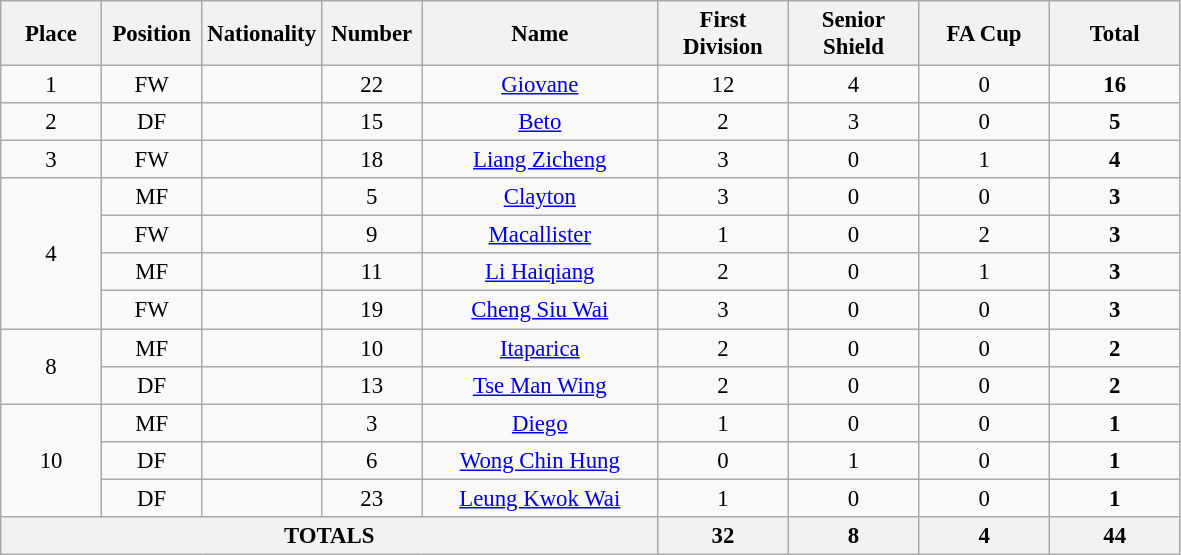<table class="wikitable" style="font-size: 95%; text-align: center;">
<tr>
<th width=60>Place</th>
<th width=60>Position</th>
<th width=60>Nationality</th>
<th width=60>Number</th>
<th width=150>Name</th>
<th width=80>First Division</th>
<th width=80>Senior Shield</th>
<th width=80>FA Cup</th>
<th width=80><strong>Total</strong></th>
</tr>
<tr>
<td>1</td>
<td>FW</td>
<td></td>
<td>22</td>
<td><a href='#'>Giovane</a></td>
<td>12</td>
<td>4</td>
<td>0</td>
<td><strong>16</strong></td>
</tr>
<tr>
<td>2</td>
<td>DF</td>
<td></td>
<td>15</td>
<td><a href='#'>Beto</a></td>
<td>2</td>
<td>3</td>
<td>0</td>
<td><strong>5</strong></td>
</tr>
<tr>
<td>3</td>
<td>FW</td>
<td></td>
<td>18</td>
<td><a href='#'>Liang Zicheng</a></td>
<td>3</td>
<td>0</td>
<td>1</td>
<td><strong>4</strong></td>
</tr>
<tr>
<td rowspan=4>4</td>
<td>MF</td>
<td></td>
<td>5</td>
<td><a href='#'>Clayton</a></td>
<td>3</td>
<td>0</td>
<td>0</td>
<td><strong>3</strong></td>
</tr>
<tr>
<td>FW</td>
<td></td>
<td>9</td>
<td><a href='#'>Macallister</a></td>
<td>1</td>
<td>0</td>
<td>2</td>
<td><strong>3</strong></td>
</tr>
<tr>
<td>MF</td>
<td></td>
<td>11</td>
<td><a href='#'>Li Haiqiang</a></td>
<td>2</td>
<td>0</td>
<td>1</td>
<td><strong>3</strong></td>
</tr>
<tr>
<td>FW</td>
<td></td>
<td>19</td>
<td><a href='#'>Cheng Siu Wai</a></td>
<td>3</td>
<td>0</td>
<td>0</td>
<td><strong>3</strong></td>
</tr>
<tr>
<td rowspan=2>8</td>
<td>MF</td>
<td></td>
<td>10</td>
<td><a href='#'>Itaparica</a></td>
<td>2</td>
<td>0</td>
<td>0</td>
<td><strong>2</strong></td>
</tr>
<tr>
<td>DF</td>
<td></td>
<td>13</td>
<td><a href='#'>Tse Man Wing</a></td>
<td>2</td>
<td>0</td>
<td>0</td>
<td><strong>2</strong></td>
</tr>
<tr>
<td rowspan=3>10</td>
<td>MF</td>
<td></td>
<td>3</td>
<td><a href='#'>Diego</a></td>
<td>1</td>
<td>0</td>
<td>0</td>
<td><strong>1</strong></td>
</tr>
<tr>
<td>DF</td>
<td></td>
<td>6</td>
<td><a href='#'>Wong Chin Hung</a></td>
<td>0</td>
<td>1</td>
<td>0</td>
<td><strong>1</strong></td>
</tr>
<tr>
<td>DF</td>
<td></td>
<td>23</td>
<td><a href='#'>Leung Kwok Wai</a></td>
<td>1</td>
<td>0</td>
<td>0</td>
<td><strong>1</strong></td>
</tr>
<tr>
<th colspan=5>TOTALS</th>
<th>32</th>
<th>8</th>
<th>4</th>
<th>44</th>
</tr>
</table>
